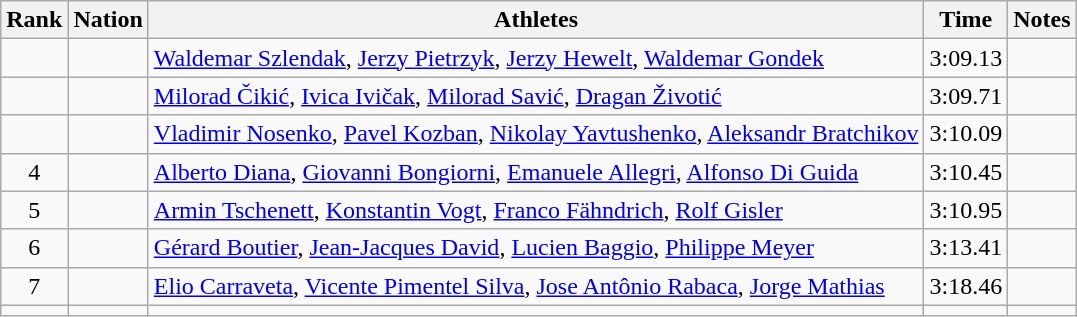<table class="wikitable sortable" style="text-align:center">
<tr>
<th>Rank</th>
<th>Nation</th>
<th>Athletes</th>
<th>Time</th>
<th>Notes</th>
</tr>
<tr>
<td></td>
<td align=left></td>
<td align=left><a href='#'>Waldemar Szlendak</a>, <a href='#'>Jerzy Pietrzyk</a>, <a href='#'>Jerzy Hewelt</a>, <a href='#'>Waldemar Gondek</a></td>
<td>3:09.13</td>
<td></td>
</tr>
<tr>
<td></td>
<td align=left></td>
<td align=left><a href='#'>Milorad Čikić</a>, <a href='#'>Ivica Ivičak</a>, <a href='#'>Milorad Savić</a>, <a href='#'>Dragan Životić</a></td>
<td>3:09.71</td>
<td></td>
</tr>
<tr>
<td></td>
<td align=left></td>
<td align=left><a href='#'>Vladimir Nosenko</a>, <a href='#'>Pavel Kozban</a>, <a href='#'>Nikolay Yavtushenko</a>, <a href='#'>Aleksandr Bratchikov</a></td>
<td>3:10.09</td>
<td></td>
</tr>
<tr>
<td>4</td>
<td align=left></td>
<td align=left><a href='#'>Alberto Diana</a>, <a href='#'>Giovanni Bongiorni</a>, <a href='#'>Emanuele Allegri</a>, <a href='#'>Alfonso Di Guida</a></td>
<td>3:10.45</td>
<td></td>
</tr>
<tr>
<td>5</td>
<td align=left></td>
<td align=left><a href='#'>Armin Tschenett</a>, <a href='#'>Konstantin Vogt</a>, <a href='#'>Franco Fähndrich</a>, <a href='#'>Rolf Gisler</a></td>
<td>3:10.95</td>
<td></td>
</tr>
<tr>
<td>6</td>
<td align=left></td>
<td align=left><a href='#'>Gérard Boutier</a>, <a href='#'>Jean-Jacques David</a>, <a href='#'>Lucien Baggio</a>, <a href='#'>Philippe Meyer</a></td>
<td>3:13.41</td>
<td></td>
</tr>
<tr>
<td>7</td>
<td align=left></td>
<td align=left><a href='#'>Elio Carraveta</a>, <a href='#'>Vicente Pimentel Silva</a>, <a href='#'>Jose Antônio Rabaca</a>, <a href='#'>Jorge Mathias</a></td>
<td>3:18.46</td>
<td></td>
</tr>
<tr>
<td></td>
<td align=left></td>
<td align=left></td>
<td></td>
<td></td>
</tr>
</table>
